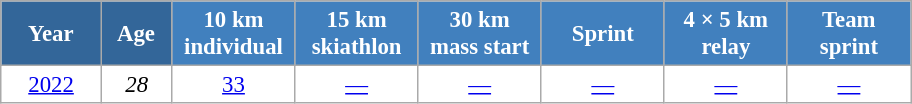<table class="wikitable" style="font-size:95%; text-align:center; border:grey solid 1px; border-collapse:collapse; background:#ffffff;">
<tr>
<th style="background-color:#369; color:white; width:60px;"> Year </th>
<th style="background-color:#369; color:white; width:40px;"> Age </th>
<th style="background-color:#4180be; color:white; width:75px;"> 10 km <br> individual </th>
<th style="background-color:#4180be; color:white; width:75px;"> 15 km <br> skiathlon </th>
<th style="background-color:#4180be; color:white; width:75px;"> 30 km <br> mass start </th>
<th style="background-color:#4180be; color:white; width:75px;"> Sprint </th>
<th style="background-color:#4180be; color:white; width:75px;"> 4 × 5 km <br> relay </th>
<th style="background-color:#4180be; color:white; width:75px;"> Team <br> sprint </th>
</tr>
<tr>
<td><a href='#'>2022</a></td>
<td><em>28</em></td>
<td><a href='#'>33</a></td>
<td><a href='#'>—</a></td>
<td><a href='#'>—</a></td>
<td><a href='#'>—</a></td>
<td><a href='#'>—</a></td>
<td><a href='#'>—</a></td>
</tr>
</table>
